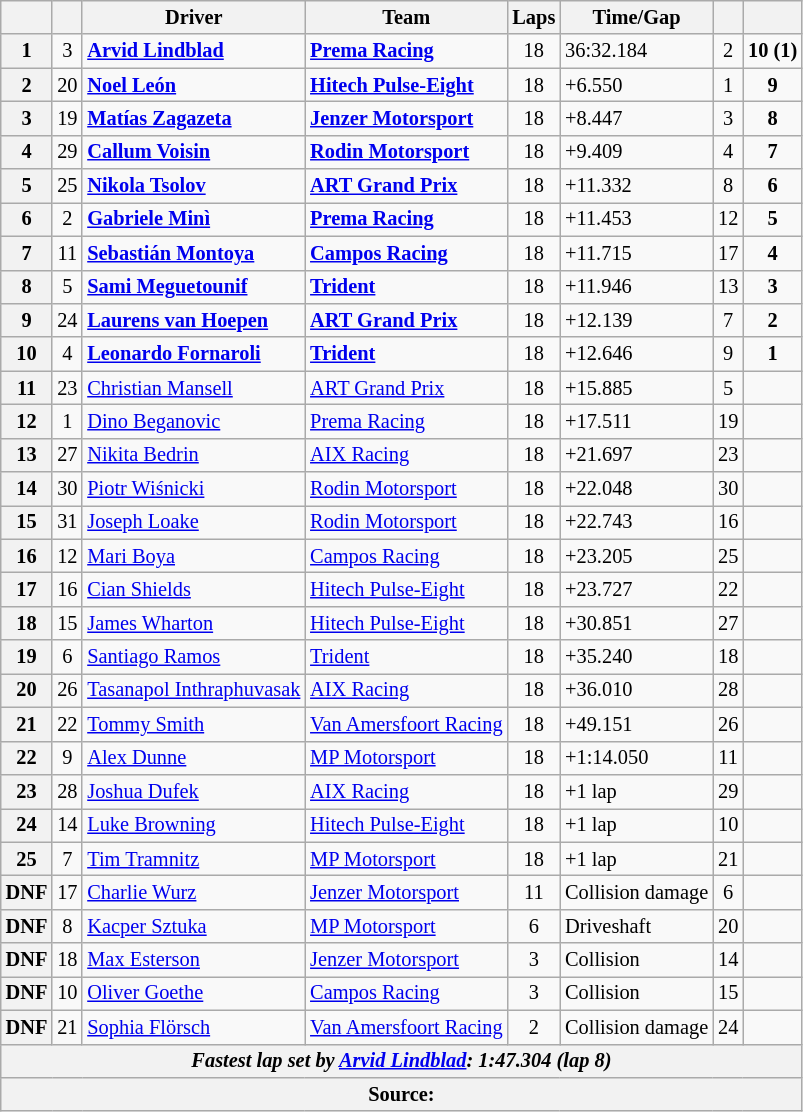<table class="wikitable" style="font-size:85%">
<tr>
<th></th>
<th></th>
<th>Driver</th>
<th>Team</th>
<th>Laps</th>
<th>Time/Gap</th>
<th></th>
<th></th>
</tr>
<tr>
<th>1</th>
<td align="center">3</td>
<td> <strong><a href='#'>Arvid Lindblad</a></strong></td>
<td><strong><a href='#'>Prema Racing</a></strong></td>
<td align="center">18</td>
<td>36:32.184</td>
<td align="center">2</td>
<td align="center"><strong>10 (1)</strong></td>
</tr>
<tr>
<th>2</th>
<td align="center">20</td>
<td> <strong><a href='#'>Noel León</a></strong></td>
<td><strong><a href='#'>Hitech Pulse-Eight</a></strong></td>
<td align="center">18</td>
<td>+6.550</td>
<td align="center">1</td>
<td align="center"><strong>9</strong></td>
</tr>
<tr>
<th>3</th>
<td align="center">19</td>
<td> <strong><a href='#'>Matías Zagazeta</a></strong></td>
<td><strong><a href='#'>Jenzer Motorsport</a></strong></td>
<td align="center">18</td>
<td>+8.447</td>
<td align="center">3</td>
<td align="center"><strong>8</strong></td>
</tr>
<tr>
<th>4</th>
<td align="center">29</td>
<td> <strong><a href='#'>Callum Voisin</a></strong></td>
<td><strong><a href='#'>Rodin Motorsport</a></strong></td>
<td align="center">18</td>
<td>+9.409</td>
<td align="center">4</td>
<td align="center"><strong>7</strong></td>
</tr>
<tr>
<th>5</th>
<td align="center">25</td>
<td> <strong><a href='#'>Nikola Tsolov</a></strong></td>
<td><strong><a href='#'>ART Grand Prix</a></strong></td>
<td align="center">18</td>
<td>+11.332</td>
<td align="center">8</td>
<td align="center"><strong>6</strong></td>
</tr>
<tr>
<th>6</th>
<td align="center">2</td>
<td> <strong><a href='#'>Gabriele Minì</a></strong></td>
<td><strong><a href='#'>Prema Racing</a></strong></td>
<td align="center">18</td>
<td>+11.453</td>
<td align="center">12</td>
<td align="center"><strong>5</strong></td>
</tr>
<tr>
<th>7</th>
<td align="center">11</td>
<td> <strong><a href='#'>Sebastián Montoya</a></strong></td>
<td><strong><a href='#'>Campos Racing</a></strong></td>
<td align="center">18</td>
<td>+11.715</td>
<td align="center">17</td>
<td align="center"><strong>4</strong></td>
</tr>
<tr>
<th>8</th>
<td align="center">5</td>
<td> <strong><a href='#'>Sami Meguetounif</a></strong></td>
<td><strong><a href='#'>Trident</a></strong></td>
<td align="center">18</td>
<td>+11.946</td>
<td align="center">13</td>
<td align="center"><strong>3</strong></td>
</tr>
<tr>
<th>9</th>
<td align="center">24</td>
<td> <strong><a href='#'>Laurens van Hoepen</a></strong></td>
<td><strong><a href='#'>ART Grand Prix</a></strong></td>
<td align="center">18</td>
<td>+12.139</td>
<td align="center">7</td>
<td align="center"><strong>2</strong></td>
</tr>
<tr>
<th>10</th>
<td align="center">4</td>
<td> <strong><a href='#'>Leonardo Fornaroli</a></strong></td>
<td><strong><a href='#'>Trident</a></strong></td>
<td align="center">18</td>
<td>+12.646</td>
<td align="center">9</td>
<td align="center"><strong>1</strong></td>
</tr>
<tr>
<th>11</th>
<td align="center">23</td>
<td> <a href='#'>Christian Mansell</a></td>
<td><a href='#'>ART Grand Prix</a></td>
<td align="center">18</td>
<td>+15.885</td>
<td align="center">5</td>
<td align="center"></td>
</tr>
<tr>
<th>12</th>
<td align="center">1</td>
<td> <a href='#'>Dino Beganovic</a></td>
<td><a href='#'>Prema Racing</a></td>
<td align="center">18</td>
<td>+17.511</td>
<td align="center">19</td>
<td align="center"></td>
</tr>
<tr>
<th>13</th>
<td align="center">27</td>
<td> <a href='#'>Nikita Bedrin</a></td>
<td><a href='#'>AIX Racing</a></td>
<td align="center">18</td>
<td>+21.697</td>
<td align="center">23</td>
<td align="center"></td>
</tr>
<tr>
<th>14</th>
<td align="center">30</td>
<td> <a href='#'>Piotr Wiśnicki</a></td>
<td><a href='#'>Rodin Motorsport</a></td>
<td align="center">18</td>
<td>+22.048</td>
<td align="center">30</td>
<td align="center"></td>
</tr>
<tr>
<th>15</th>
<td align="center">31</td>
<td> <a href='#'>Joseph Loake</a></td>
<td><a href='#'>Rodin Motorsport</a></td>
<td align="center">18</td>
<td>+22.743</td>
<td align="center">16</td>
<td align="center"></td>
</tr>
<tr>
<th>16</th>
<td align="center">12</td>
<td> <a href='#'>Mari Boya</a></td>
<td><a href='#'>Campos Racing</a></td>
<td align="center">18</td>
<td>+23.205</td>
<td align="center">25</td>
<td align="center"></td>
</tr>
<tr>
<th>17</th>
<td align="center">16</td>
<td> <a href='#'>Cian Shields</a></td>
<td><a href='#'>Hitech Pulse-Eight</a></td>
<td align="center">18</td>
<td>+23.727</td>
<td align="center">22</td>
<td align="center"></td>
</tr>
<tr>
<th>18</th>
<td align="center">15</td>
<td> <a href='#'>James Wharton</a></td>
<td><a href='#'>Hitech Pulse-Eight</a></td>
<td align="center">18</td>
<td>+30.851</td>
<td align="center">27</td>
<td align="center"></td>
</tr>
<tr>
<th>19</th>
<td align="center">6</td>
<td> <a href='#'>Santiago Ramos</a></td>
<td><a href='#'>Trident</a></td>
<td align="center">18</td>
<td>+35.240</td>
<td align="center">18</td>
<td align="center"></td>
</tr>
<tr>
<th>20</th>
<td align="center">26</td>
<td> <a href='#'>Tasanapol Inthraphuvasak</a></td>
<td><a href='#'>AIX Racing</a></td>
<td align="center">18</td>
<td>+36.010</td>
<td align="center">28</td>
<td align="center"></td>
</tr>
<tr>
<th>21</th>
<td align="center">22</td>
<td> <a href='#'>Tommy Smith</a></td>
<td><a href='#'>Van Amersfoort Racing</a></td>
<td align="center">18</td>
<td>+49.151</td>
<td align="center">26</td>
<td align="center"></td>
</tr>
<tr>
<th>22</th>
<td align="center">9</td>
<td> <a href='#'>Alex Dunne</a></td>
<td><a href='#'>MP Motorsport</a></td>
<td align="center">18</td>
<td>+1:14.050</td>
<td align="center">11</td>
<td align="center"></td>
</tr>
<tr>
<th>23</th>
<td align="center">28</td>
<td> <a href='#'>Joshua Dufek</a></td>
<td><a href='#'>AIX Racing</a></td>
<td align="center">18</td>
<td>+1 lap</td>
<td align="center">29</td>
<td align="center"></td>
</tr>
<tr>
<th>24</th>
<td align="center">14</td>
<td> <a href='#'>Luke Browning</a></td>
<td><a href='#'>Hitech Pulse-Eight</a></td>
<td align="center">18</td>
<td>+1 lap</td>
<td align="center">10</td>
<td align="center"></td>
</tr>
<tr>
<th>25</th>
<td align="center">7</td>
<td> <a href='#'>Tim Tramnitz</a></td>
<td><a href='#'>MP Motorsport</a></td>
<td align="center">18</td>
<td>+1 lap</td>
<td align="center">21</td>
<td align="center"></td>
</tr>
<tr>
<th>DNF</th>
<td align="center">17</td>
<td> <a href='#'>Charlie Wurz</a></td>
<td><a href='#'>Jenzer Motorsport</a></td>
<td align="center">11</td>
<td>Collision damage</td>
<td align="center">6</td>
<td align="center"></td>
</tr>
<tr>
<th>DNF</th>
<td align="center">8</td>
<td> <a href='#'>Kacper Sztuka</a></td>
<td><a href='#'>MP Motorsport</a></td>
<td align="center">6</td>
<td>Driveshaft</td>
<td align="center">20</td>
<td align="center"></td>
</tr>
<tr>
<th>DNF</th>
<td align="center">18</td>
<td> <a href='#'>Max Esterson</a></td>
<td><a href='#'>Jenzer Motorsport</a></td>
<td align="center">3</td>
<td>Collision</td>
<td align="center">14</td>
<td align="center"></td>
</tr>
<tr>
<th>DNF</th>
<td align="center">10</td>
<td> <a href='#'>Oliver Goethe</a></td>
<td><a href='#'>Campos Racing</a></td>
<td align="center">3</td>
<td>Collision</td>
<td align="center">15</td>
<td align="center"></td>
</tr>
<tr>
<th>DNF</th>
<td align="center">21</td>
<td> <a href='#'>Sophia Flörsch</a></td>
<td><a href='#'>Van Amersfoort Racing</a></td>
<td align="center">2</td>
<td>Collision damage</td>
<td align="center">24</td>
<td align="center"></td>
</tr>
<tr>
<th colspan="8"><em>Fastest lap set by  <a href='#'>Arvid Lindblad</a>: 1:47.304 (lap 8)</em></th>
</tr>
<tr>
<th colspan="8">Source:</th>
</tr>
</table>
